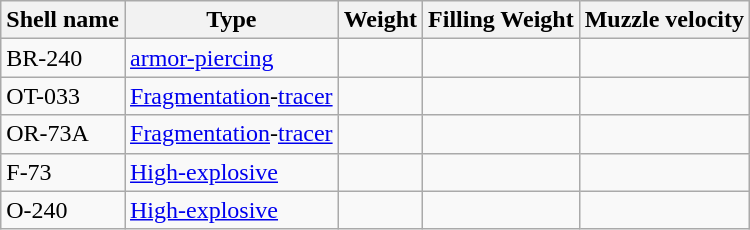<table class="wikitable" border="1">
<tr>
<th>Shell name</th>
<th>Type</th>
<th>Weight</th>
<th>Filling Weight</th>
<th>Muzzle velocity</th>
</tr>
<tr>
<td>BR-240</td>
<td><a href='#'>armor-piercing</a></td>
<td></td>
<td></td>
<td></td>
</tr>
<tr>
<td>OT-033</td>
<td><a href='#'>Fragmentation</a>-<a href='#'>tracer</a></td>
<td></td>
<td></td>
<td></td>
</tr>
<tr>
<td>OR-73A</td>
<td><a href='#'>Fragmentation</a>-<a href='#'>tracer</a></td>
<td></td>
<td></td>
<td></td>
</tr>
<tr>
<td>F-73</td>
<td><a href='#'>High-explosive</a></td>
<td></td>
<td></td>
<td></td>
</tr>
<tr>
<td>O-240</td>
<td><a href='#'>High-explosive</a></td>
<td></td>
<td></td>
<td></td>
</tr>
</table>
